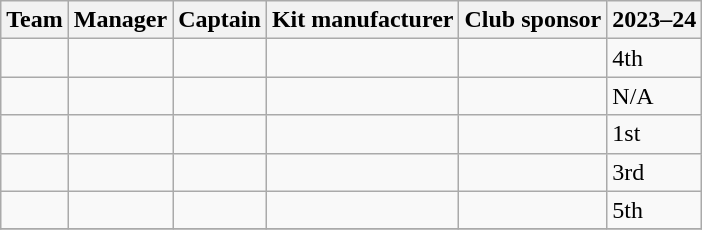<table class="wikitable sortable" style="text-align: left;">
<tr>
<th>Team</th>
<th>Manager</th>
<th>Captain</th>
<th>Kit manufacturer</th>
<th>Club sponsor</th>
<th>2023–24</th>
</tr>
<tr>
<td></td>
<td></td>
<td></td>
<td></td>
<td></td>
<td>4th</td>
</tr>
<tr>
<td></td>
<td></td>
<td></td>
<td></td>
<td></td>
<td>N/A</td>
</tr>
<tr>
<td></td>
<td></td>
<td></td>
<td></td>
<td></td>
<td>1st</td>
</tr>
<tr>
<td></td>
<td></td>
<td></td>
<td></td>
<td></td>
<td>3rd</td>
</tr>
<tr>
<td></td>
<td></td>
<td></td>
<td></td>
<td></td>
<td>5th</td>
</tr>
<tr>
</tr>
</table>
